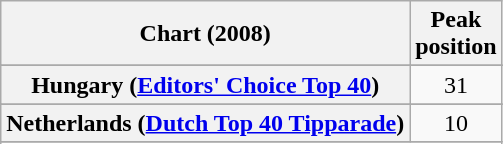<table class="wikitable sortable plainrowheaders" style="text-align:center">
<tr>
<th>Chart (2008)</th>
<th>Peak<br>position</th>
</tr>
<tr>
</tr>
<tr>
</tr>
<tr>
</tr>
<tr>
</tr>
<tr>
</tr>
<tr>
<th scope="row">Hungary (<a href='#'>Editors' Choice Top 40</a>)</th>
<td>31</td>
</tr>
<tr>
</tr>
<tr>
</tr>
<tr>
<th scope="row">Netherlands (<a href='#'>Dutch Top 40 Tipparade</a>)</th>
<td>10</td>
</tr>
<tr>
</tr>
<tr>
</tr>
<tr>
</tr>
<tr>
</tr>
<tr>
</tr>
<tr>
</tr>
<tr>
</tr>
<tr>
</tr>
<tr>
</tr>
</table>
